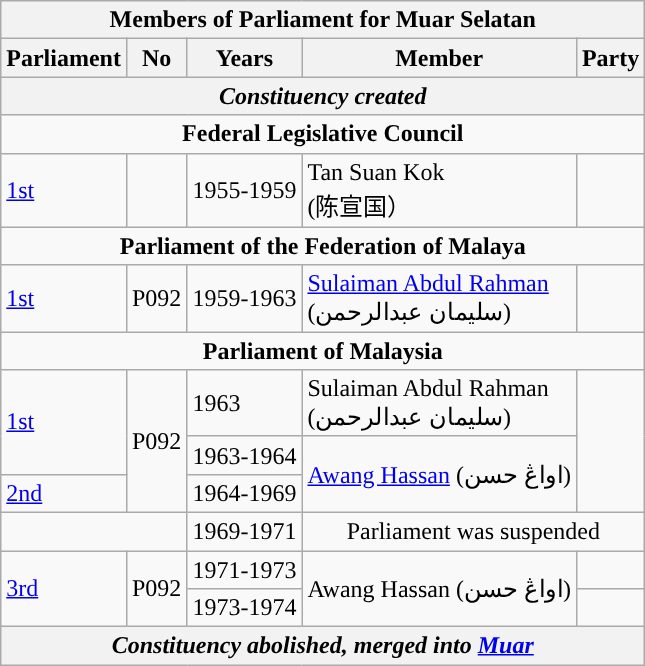<table class=wikitable>
<tr>
<th colspan="5">Members of Parliament for Muar Selatan</th>
</tr>
<tr>
<th>Parliament</th>
<th>No</th>
<th>Years</th>
<th>Member</th>
<th>Party</th>
</tr>
<tr>
<th colspan="5" align="center"><em>Constituency created</em></th>
</tr>
<tr>
<td colspan="5" align="center"><strong>Federal Legislative Council</strong></td>
</tr>
<tr>
<td><a href='#'>1st</a></td>
<td></td>
<td>1955-1959</td>
<td>Tan Suan Kok  <br>(陈宣国）</td>
<td></td>
</tr>
<tr>
<td colspan="5" align="center"><strong>Parliament of the Federation of Malaya</strong></td>
</tr>
<tr>
<td><a href='#'>1st</a></td>
<td>P092</td>
<td>1959-1963</td>
<td><a href='#'>Sulaiman Abdul Rahman</a>  <br>(سليمان عبدالرحمن)</td>
<td></td>
</tr>
<tr>
<td colspan="5" align="center"><strong>Parliament of Malaysia</strong></td>
</tr>
<tr>
<td rowspan=2><a href='#'>1st</a></td>
<td rowspan="3">P092</td>
<td>1963</td>
<td>Sulaiman Abdul Rahman  <br>(سليمان عبدالرحمن)</td>
<td rowspan=3></td>
</tr>
<tr>
<td>1963-1964</td>
<td rowspan=2><a href='#'>Awang Hassan</a> (اواڠ حسن‎)</td>
</tr>
<tr>
<td><a href='#'>2nd</a></td>
<td>1964-1969</td>
</tr>
<tr>
<td colspan="2"></td>
<td>1969-1971</td>
<td colspan=2 align=center>Parliament was suspended</td>
</tr>
<tr>
<td rowspan=2><a href='#'>3rd</a></td>
<td rowspan="2">P092</td>
<td>1971-1973</td>
<td rowspan=2>Awang Hassan (اواڠ حسن‎)</td>
<td></td>
</tr>
<tr>
<td>1973-1974</td>
<td></td>
</tr>
<tr>
<th colspan="5" align="center"><em>Constituency abolished, merged into <a href='#'>Muar</a></em></th>
</tr>
</table>
